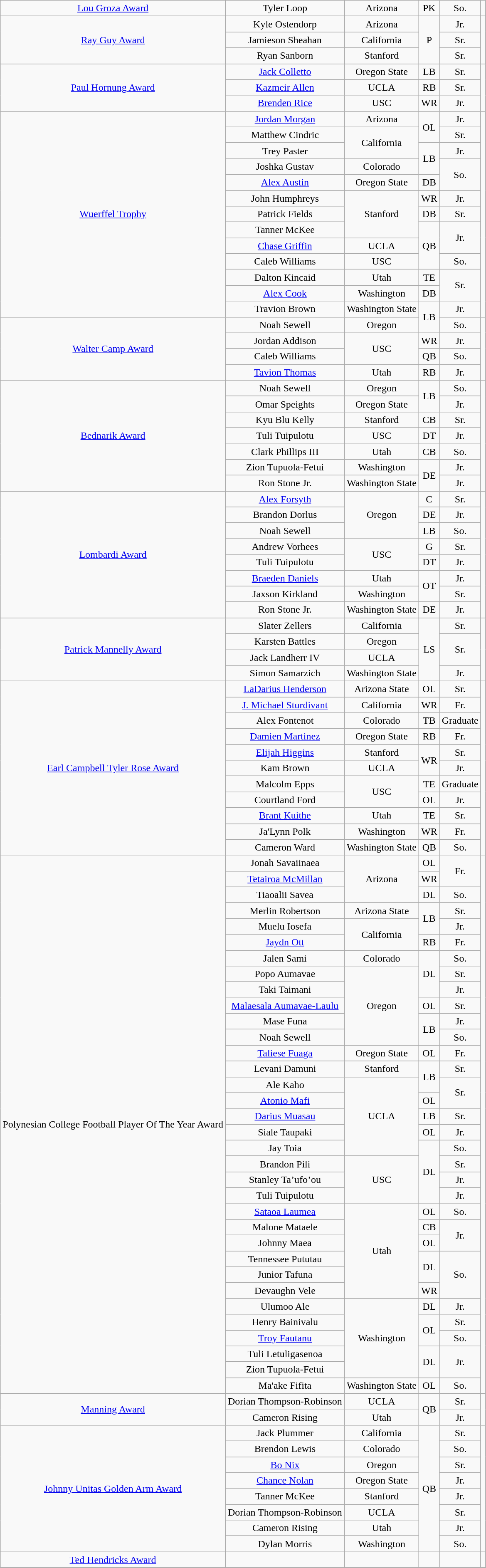<table class="wikitable" style="text-align:center;">
<tr>
<td><a href='#'>Lou Groza Award</a></td>
<td>Tyler Loop</td>
<td>Arizona</td>
<td>PK</td>
<td>So.</td>
<td></td>
</tr>
<tr>
<td rowspan=3><a href='#'>Ray Guy Award</a></td>
<td>Kyle Ostendorp</td>
<td>Arizona</td>
<td rowspan=3>P</td>
<td>Jr.</td>
<td rowspan=3></td>
</tr>
<tr>
<td>Jamieson Sheahan</td>
<td>California</td>
<td>Sr.</td>
</tr>
<tr>
<td>Ryan Sanborn</td>
<td>Stanford</td>
<td>Sr.</td>
</tr>
<tr>
<td rowspan=3><a href='#'>Paul Hornung Award</a></td>
<td><a href='#'>Jack Colletto</a></td>
<td>Oregon State</td>
<td>LB</td>
<td> Sr.</td>
<td rowspan=3></td>
</tr>
<tr>
<td><a href='#'>Kazmeir Allen</a></td>
<td>UCLA</td>
<td>RB</td>
<td> Sr.</td>
</tr>
<tr>
<td><a href='#'>Brenden Rice</a></td>
<td>USC</td>
<td>WR</td>
<td>Jr.</td>
</tr>
<tr>
<td rowspan=13><a href='#'>Wuerffel Trophy</a></td>
<td><a href='#'>Jordan Morgan</a></td>
<td>Arizona</td>
<td rowspan=2>OL</td>
<td>Jr.</td>
<td rowspan=13></td>
</tr>
<tr>
<td>Matthew Cindric</td>
<td rowspan=2>California</td>
<td>Sr.</td>
</tr>
<tr>
<td>Trey Paster</td>
<td rowspan=2>LB</td>
<td>Jr.</td>
</tr>
<tr>
<td>Joshka Gustav</td>
<td>Colorado</td>
<td rowspan=2>So.</td>
</tr>
<tr>
<td><a href='#'>Alex Austin</a></td>
<td>Oregon State</td>
<td>DB</td>
</tr>
<tr>
<td>John Humphreys</td>
<td rowspan=3>Stanford</td>
<td>WR</td>
<td>Jr.</td>
</tr>
<tr>
<td>Patrick Fields</td>
<td>DB</td>
<td>Sr.</td>
</tr>
<tr>
<td>Tanner McKee</td>
<td rowspan=3>QB</td>
<td rowspan=2>Jr.</td>
</tr>
<tr>
<td><a href='#'>Chase Griffin</a></td>
<td>UCLA</td>
</tr>
<tr>
<td>Caleb Williams</td>
<td>USC</td>
<td>So.</td>
</tr>
<tr>
<td>Dalton Kincaid</td>
<td>Utah</td>
<td>TE</td>
<td rowspan=2>Sr.</td>
</tr>
<tr>
<td><a href='#'>Alex Cook</a></td>
<td>Washington</td>
<td>DB</td>
</tr>
<tr>
<td>Travion Brown</td>
<td>Washington State</td>
<td rowspan=2>LB</td>
<td>Jr.</td>
</tr>
<tr>
<td rowspan=4><a href='#'>Walter Camp Award</a></td>
<td>Noah Sewell</td>
<td>Oregon</td>
<td>So.</td>
<td rowspan=4></td>
</tr>
<tr>
<td>Jordan Addison</td>
<td rowspan=2>USC</td>
<td>WR</td>
<td>Jr.</td>
</tr>
<tr>
<td>Caleb Williams</td>
<td>QB</td>
<td>So.</td>
</tr>
<tr>
<td><a href='#'>Tavion Thomas</a></td>
<td>Utah</td>
<td>RB</td>
<td> Jr.</td>
</tr>
<tr>
<td rowspan=7><a href='#'>Bednarik Award</a></td>
<td>Noah Sewell</td>
<td>Oregon</td>
<td rowspan=2>LB</td>
<td>So.</td>
<td rowspan=7></td>
</tr>
<tr>
<td>Omar Speights</td>
<td>Oregon State</td>
<td>Jr.</td>
</tr>
<tr>
<td>Kyu Blu Kelly</td>
<td>Stanford</td>
<td>CB</td>
<td>Sr.</td>
</tr>
<tr>
<td>Tuli Tuipulotu</td>
<td>USC</td>
<td>DT</td>
<td>Jr.</td>
</tr>
<tr>
<td>Clark Phillips III</td>
<td>Utah</td>
<td>CB</td>
<td>So.</td>
</tr>
<tr>
<td>Zion Tupuola-Fetui</td>
<td>Washington</td>
<td rowspan=2>DE</td>
<td>Jr.</td>
</tr>
<tr>
<td>Ron Stone Jr.</td>
<td>Washington State</td>
<td> Jr.</td>
</tr>
<tr>
<td rowspan=8><a href='#'>Lombardi Award</a></td>
<td><a href='#'>Alex Forsyth</a></td>
<td rowspan=3>Oregon</td>
<td>C</td>
<td>Sr.</td>
<td rowspan=8></td>
</tr>
<tr>
<td>Brandon Dorlus</td>
<td>DE</td>
<td>Jr.</td>
</tr>
<tr>
<td>Noah Sewell</td>
<td>LB</td>
<td>So.</td>
</tr>
<tr>
<td>Andrew Vorhees</td>
<td rowspan=2>USC</td>
<td>G</td>
<td> Sr.</td>
</tr>
<tr>
<td>Tuli Tuipulotu</td>
<td>DT</td>
<td>Jr.</td>
</tr>
<tr>
<td><a href='#'>Braeden Daniels</a></td>
<td>Utah</td>
<td rowspan=2>OT</td>
<td>Jr.</td>
</tr>
<tr>
<td>Jaxson Kirkland</td>
<td>Washington</td>
<td>Sr.</td>
</tr>
<tr>
<td>Ron Stone Jr.</td>
<td>Washington State</td>
<td>DE</td>
<td> Jr.</td>
</tr>
<tr>
<td rowspan=4><a href='#'>Patrick Mannelly Award</a></td>
<td>Slater Zellers</td>
<td>California</td>
<td rowspan=4>LS</td>
<td> Sr.</td>
<td rowspan=4></td>
</tr>
<tr>
<td>Karsten Battles</td>
<td>Oregon</td>
<td rowspan=2>Sr.</td>
</tr>
<tr>
<td>Jack Landherr IV</td>
<td>UCLA</td>
</tr>
<tr>
<td>Simon Samarzich</td>
<td>Washington State</td>
<td>Jr.</td>
</tr>
<tr>
<td rowspan=11><a href='#'>Earl Campbell Tyler Rose Award</a></td>
<td><a href='#'>LaDarius Henderson</a></td>
<td>Arizona State</td>
<td>OL</td>
<td>Sr.</td>
<td rowspan=11></td>
</tr>
<tr>
<td><a href='#'>J. Michael Sturdivant</a></td>
<td>California</td>
<td>WR</td>
<td> Fr.</td>
</tr>
<tr>
<td>Alex Fontenot</td>
<td>Colorado</td>
<td>TB</td>
<td> Graduate</td>
</tr>
<tr>
<td><a href='#'>Damien Martinez</a></td>
<td>Oregon State</td>
<td>RB</td>
<td>Fr.</td>
</tr>
<tr>
<td><a href='#'>Elijah Higgins</a></td>
<td>Stanford</td>
<td rowspan=2>WR</td>
<td>Sr.</td>
</tr>
<tr>
<td>Kam Brown</td>
<td>UCLA</td>
<td>Jr.</td>
</tr>
<tr>
<td>Malcolm Epps</td>
<td rowspan=2>USC</td>
<td>TE</td>
<td> Graduate</td>
</tr>
<tr>
<td>Courtland Ford</td>
<td>OL</td>
<td>Jr.</td>
</tr>
<tr>
<td><a href='#'>Brant Kuithe</a></td>
<td>Utah</td>
<td>TE</td>
<td>Sr.</td>
</tr>
<tr>
<td>Ja'Lynn Polk</td>
<td>Washington</td>
<td>WR</td>
<td>Fr.</td>
</tr>
<tr>
<td>Cameron Ward</td>
<td>Washington State</td>
<td>QB</td>
<td>So.</td>
</tr>
<tr>
<td rowspan=34>Polynesian College Football Player Of The Year Award</td>
<td>Jonah Savaiinaea</td>
<td rowspan=3>Arizona</td>
<td>OL</td>
<td rowspan=2>Fr.</td>
<td rowspan=34></td>
</tr>
<tr>
<td><a href='#'>Tetairoa McMillan</a></td>
<td>WR</td>
</tr>
<tr>
<td>Tiaoalii Savea</td>
<td>DL</td>
<td>So.</td>
</tr>
<tr>
<td>Merlin Robertson</td>
<td>Arizona State</td>
<td rowspan=2>LB</td>
<td>Sr.</td>
</tr>
<tr>
<td>Muelu Iosefa</td>
<td rowspan=2>California</td>
<td>Jr.</td>
</tr>
<tr>
<td><a href='#'>Jaydn Ott</a></td>
<td>RB</td>
<td>Fr.</td>
</tr>
<tr>
<td>Jalen Sami</td>
<td>Colorado</td>
<td rowspan=3>DL</td>
<td>So.</td>
</tr>
<tr>
<td>Popo Aumavae</td>
<td rowspan=5>Oregon</td>
<td>Sr.</td>
</tr>
<tr>
<td>Taki Taimani</td>
<td>Jr.</td>
</tr>
<tr>
<td><a href='#'>Malaesala Aumavae-Laulu</a></td>
<td>OL</td>
<td>Sr.</td>
</tr>
<tr>
<td>Mase Funa</td>
<td rowspan=2>LB</td>
<td>Jr.</td>
</tr>
<tr>
<td>Noah Sewell</td>
<td>So.</td>
</tr>
<tr>
<td><a href='#'>Taliese Fuaga</a></td>
<td>Oregon State</td>
<td>OL</td>
<td>Fr.</td>
</tr>
<tr>
<td>Levani Damuni</td>
<td>Stanford</td>
<td rowspan=2>LB</td>
<td>Sr.</td>
</tr>
<tr>
<td>Ale Kaho</td>
<td rowspan=5>UCLA</td>
<td rowspan=2> Sr.</td>
</tr>
<tr>
<td><a href='#'>Atonio Mafi</a></td>
<td>OL</td>
</tr>
<tr>
<td><a href='#'>Darius Muasau</a></td>
<td>LB</td>
<td>Sr.</td>
</tr>
<tr>
<td>Siale Taupaki</td>
<td>OL</td>
<td> Jr.</td>
</tr>
<tr>
<td>Jay Toia</td>
<td rowspan=4>DL</td>
<td>So.</td>
</tr>
<tr>
<td>Brandon Pili</td>
<td rowspan=3>USC</td>
<td> Sr.</td>
</tr>
<tr>
<td>Stanley Ta’ufo’ou</td>
<td> Jr.</td>
</tr>
<tr>
<td>Tuli Tuipulotu</td>
<td>Jr.</td>
</tr>
<tr>
<td><a href='#'>Sataoa Laumea</a></td>
<td rowspan=6>Utah</td>
<td>OL</td>
<td>So.</td>
</tr>
<tr>
<td>Malone Mataele</td>
<td>CB</td>
<td rowspan=2>Jr.</td>
</tr>
<tr>
<td>Johnny Maea</td>
<td>OL</td>
</tr>
<tr>
<td>Tennessee Pututau</td>
<td rowspan=2>DL</td>
<td rowspan=3>So.</td>
</tr>
<tr>
<td>Junior Tafuna</td>
</tr>
<tr>
<td>Devaughn Vele</td>
<td>WR</td>
</tr>
<tr>
<td>Ulumoo Ale</td>
<td rowspan=5>Washington</td>
<td>DL</td>
<td>Jr.</td>
</tr>
<tr>
<td>Henry Bainivalu</td>
<td rowspan=2>OL</td>
<td>Sr.</td>
</tr>
<tr>
<td><a href='#'>Troy Fautanu</a></td>
<td>So.</td>
</tr>
<tr>
<td>Tuli Letuligasenoa</td>
<td rowspan=2>DL</td>
<td rowspan=2>Jr.</td>
</tr>
<tr>
<td>Zion Tupuola-Fetui</td>
</tr>
<tr>
<td>Ma'ake Fifita</td>
<td>Washington State</td>
<td>OL</td>
<td> So.</td>
</tr>
<tr>
<td rowspan=2><a href='#'>Manning Award</a></td>
<td>Dorian Thompson-Robinson</td>
<td>UCLA</td>
<td rowspan=2>QB</td>
<td>Sr.</td>
<td rowspan=2></td>
</tr>
<tr>
<td>Cameron Rising</td>
<td>Utah</td>
<td>Jr.</td>
</tr>
<tr>
<td rowspan=8><a href='#'>Johnny Unitas Golden Arm Award</a></td>
<td>Jack Plummer</td>
<td>California</td>
<td rowspan=8>QB</td>
<td> Sr.</td>
<td rowspan=8></td>
</tr>
<tr>
<td>Brendon Lewis</td>
<td>Colorado</td>
<td>So.</td>
</tr>
<tr>
<td><a href='#'>Bo Nix</a></td>
<td>Oregon</td>
<td>Sr.</td>
</tr>
<tr>
<td><a href='#'>Chance Nolan</a></td>
<td>Oregon State</td>
<td> Jr.</td>
</tr>
<tr>
<td>Tanner McKee</td>
<td>Stanford</td>
<td>Jr.</td>
</tr>
<tr>
<td>Dorian Thompson-Robinson</td>
<td>UCLA</td>
<td>Sr.</td>
</tr>
<tr>
<td>Cameron Rising</td>
<td>Utah</td>
<td>Jr.</td>
</tr>
<tr>
<td>Dylan Morris</td>
<td>Washington</td>
<td>So.</td>
</tr>
<tr>
<td><a href='#'>Ted Hendricks Award</a></td>
<td></td>
<td></td>
<td></td>
<td></td>
<td></td>
</tr>
<tr>
</tr>
</table>
